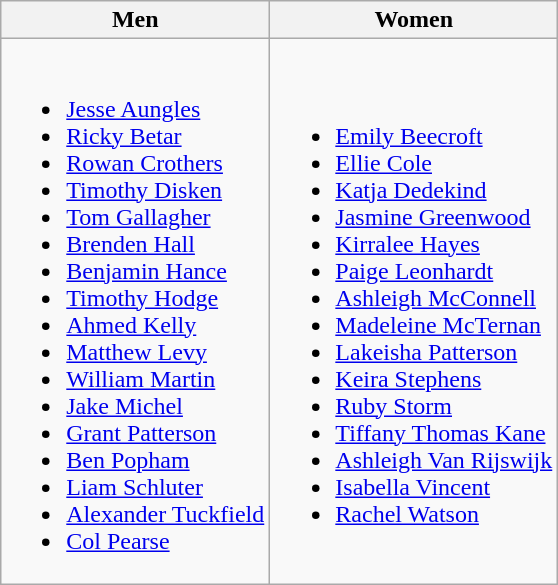<table class="wikitable">
<tr>
<th>Men</th>
<th>Women</th>
</tr>
<tr>
<td><br><ul><li><a href='#'>Jesse Aungles</a></li><li><a href='#'>Ricky Betar</a></li><li><a href='#'>Rowan Crothers</a></li><li><a href='#'>Timothy Disken</a></li><li><a href='#'>Tom Gallagher</a></li><li><a href='#'>Brenden Hall</a></li><li><a href='#'>Benjamin Hance</a></li><li><a href='#'>Timothy Hodge</a></li><li><a href='#'>Ahmed Kelly</a></li><li><a href='#'>Matthew Levy</a></li><li><a href='#'>William Martin</a></li><li><a href='#'>Jake Michel</a></li><li><a href='#'>Grant Patterson</a></li><li><a href='#'>Ben Popham</a></li><li><a href='#'>Liam Schluter</a></li><li><a href='#'>Alexander Tuckfield</a></li><li><a href='#'>Col Pearse</a></li></ul></td>
<td><br><ul><li><a href='#'>Emily Beecroft</a></li><li><a href='#'>Ellie Cole</a></li><li><a href='#'>Katja Dedekind</a></li><li><a href='#'>Jasmine Greenwood</a></li><li><a href='#'>Kirralee Hayes</a></li><li><a href='#'>Paige Leonhardt</a></li><li><a href='#'>Ashleigh McConnell</a></li><li><a href='#'>Madeleine McTernan</a></li><li><a href='#'>Lakeisha Patterson</a></li><li><a href='#'>Keira Stephens</a></li><li><a href='#'>Ruby Storm</a></li><li><a href='#'>Tiffany Thomas Kane</a></li><li><a href='#'>Ashleigh Van Rijswijk</a></li><li><a href='#'>Isabella Vincent</a></li><li><a href='#'>Rachel Watson</a></li></ul></td>
</tr>
</table>
